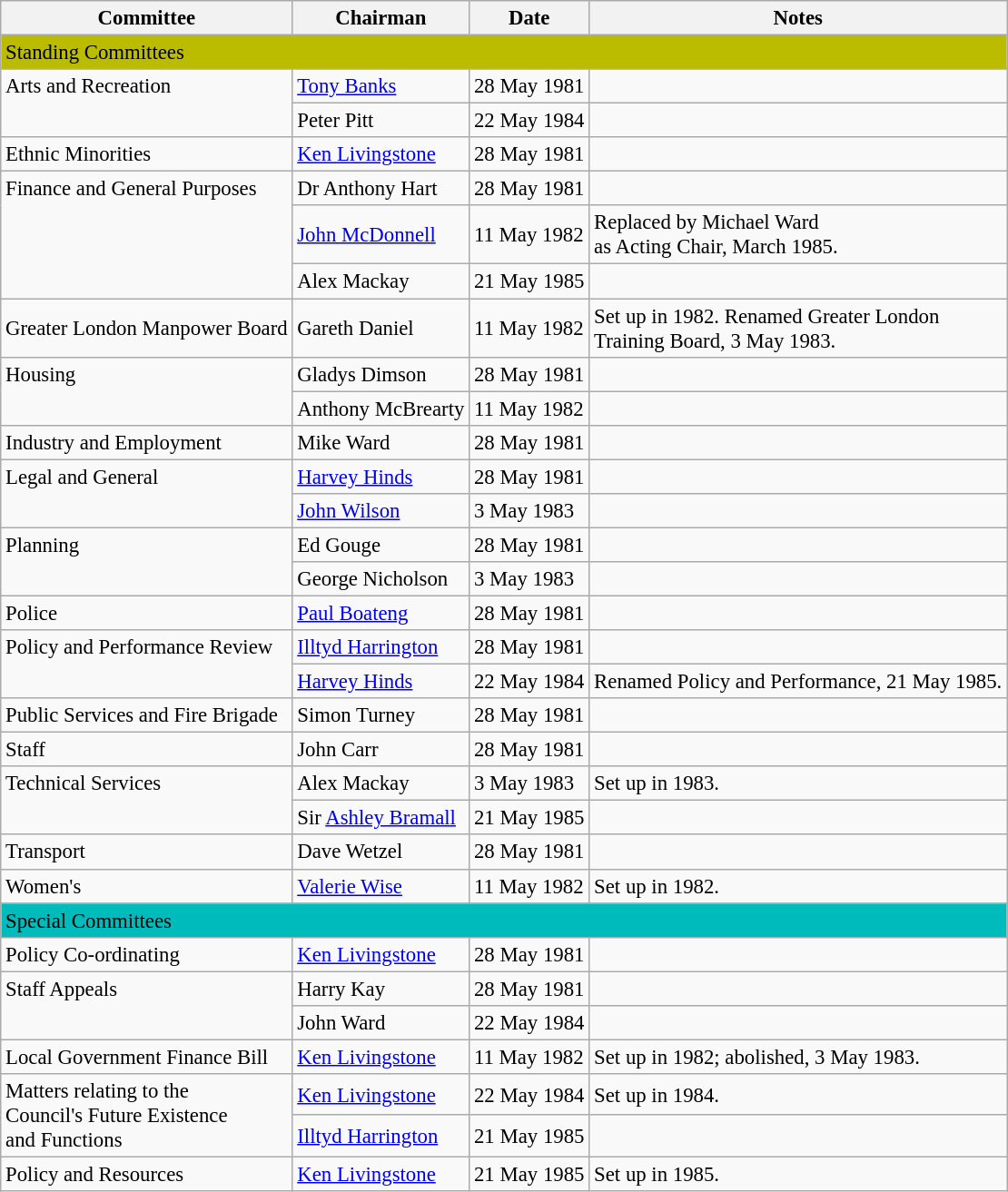<table class="wikitable" style="font-size: 95%;">
<tr>
<th>Committee</th>
<th>Chairman</th>
<th>Date</th>
<th>Notes</th>
</tr>
<tr>
<td bgcolor="#BBBB00" colspan=4>Standing Committees</td>
</tr>
<tr>
<td rowspan=2 valign="top">Arts and Recreation</td>
<td><a href='#'>Tony Banks</a></td>
<td>28 May 1981</td>
<td></td>
</tr>
<tr>
<td>Peter Pitt</td>
<td>22 May 1984</td>
<td></td>
</tr>
<tr>
<td>Ethnic Minorities</td>
<td><a href='#'>Ken Livingstone</a></td>
<td>28 May 1981</td>
<td></td>
</tr>
<tr>
<td rowspan=3 valign="top">Finance and General Purposes</td>
<td>Dr Anthony Hart</td>
<td>28 May 1981</td>
<td></td>
</tr>
<tr>
<td><a href='#'>John McDonnell</a></td>
<td>11 May 1982</td>
<td>Replaced by Michael Ward<br>as Acting Chair, March 1985.</td>
</tr>
<tr>
<td>Alex Mackay</td>
<td>21 May 1985</td>
<td></td>
</tr>
<tr>
<td>Greater London Manpower Board</td>
<td>Gareth Daniel</td>
<td>11 May 1982</td>
<td>Set up in 1982. Renamed Greater London<br>Training Board, 3 May 1983.</td>
</tr>
<tr>
<td rowspan=2 valign="top">Housing</td>
<td>Gladys Dimson</td>
<td>28 May 1981</td>
<td></td>
</tr>
<tr>
<td>Anthony McBrearty</td>
<td>11 May 1982</td>
<td></td>
</tr>
<tr>
<td>Industry and Employment</td>
<td>Mike Ward</td>
<td>28 May 1981</td>
<td></td>
</tr>
<tr>
<td rowspan=2 valign="top">Legal and General</td>
<td><a href='#'>Harvey Hinds</a></td>
<td>28 May 1981</td>
<td></td>
</tr>
<tr>
<td><a href='#'>John Wilson</a></td>
<td>3 May 1983</td>
<td></td>
</tr>
<tr>
<td rowspan=2 valign="top">Planning</td>
<td>Ed Gouge</td>
<td>28 May 1981</td>
<td></td>
</tr>
<tr>
<td>George Nicholson</td>
<td>3 May 1983</td>
<td></td>
</tr>
<tr>
<td>Police</td>
<td><a href='#'>Paul Boateng</a></td>
<td>28 May 1981</td>
<td></td>
</tr>
<tr>
<td rowspan=2 valign="top">Policy and Performance Review</td>
<td><a href='#'>Illtyd Harrington</a></td>
<td>28 May 1981</td>
<td></td>
</tr>
<tr>
<td><a href='#'>Harvey Hinds</a></td>
<td>22 May 1984</td>
<td>Renamed Policy and Performance, 21 May 1985.</td>
</tr>
<tr>
<td>Public Services and Fire Brigade</td>
<td>Simon Turney</td>
<td>28 May 1981</td>
<td></td>
</tr>
<tr>
<td>Staff</td>
<td>John Carr</td>
<td>28 May 1981</td>
<td></td>
</tr>
<tr>
<td rowspan=2 valign="top">Technical Services</td>
<td>Alex Mackay</td>
<td>3 May 1983</td>
<td>Set up in 1983.</td>
</tr>
<tr>
<td>Sir <a href='#'>Ashley Bramall</a></td>
<td>21 May 1985</td>
<td></td>
</tr>
<tr>
<td>Transport</td>
<td>Dave Wetzel</td>
<td>28 May 1981</td>
<td></td>
</tr>
<tr>
<td>Women's</td>
<td><a href='#'>Valerie Wise</a></td>
<td>11 May 1982</td>
<td>Set up in 1982.</td>
</tr>
<tr>
<td bgcolor="#00BBBB" colspan=4>Special Committees</td>
</tr>
<tr>
<td>Policy Co-ordinating</td>
<td><a href='#'>Ken Livingstone</a></td>
<td>28 May 1981</td>
<td></td>
</tr>
<tr>
<td rowspan=2 valign="top">Staff Appeals</td>
<td>Harry Kay</td>
<td>28 May 1981</td>
<td></td>
</tr>
<tr>
<td>John Ward</td>
<td>22 May 1984</td>
<td></td>
</tr>
<tr>
<td>Local Government Finance Bill</td>
<td><a href='#'>Ken Livingstone</a></td>
<td>11 May 1982</td>
<td>Set up in 1982; abolished, 3 May 1983.</td>
</tr>
<tr>
<td rowspan=2 valign="top">Matters relating to the<br>Council's Future Existence<br>and Functions</td>
<td><a href='#'>Ken Livingstone</a></td>
<td>22 May 1984</td>
<td>Set up in 1984.</td>
</tr>
<tr>
<td><a href='#'>Illtyd Harrington</a></td>
<td>21 May 1985</td>
<td></td>
</tr>
<tr>
<td>Policy and Resources</td>
<td><a href='#'>Ken Livingstone</a></td>
<td>21 May 1985</td>
<td>Set up in 1985.</td>
</tr>
</table>
